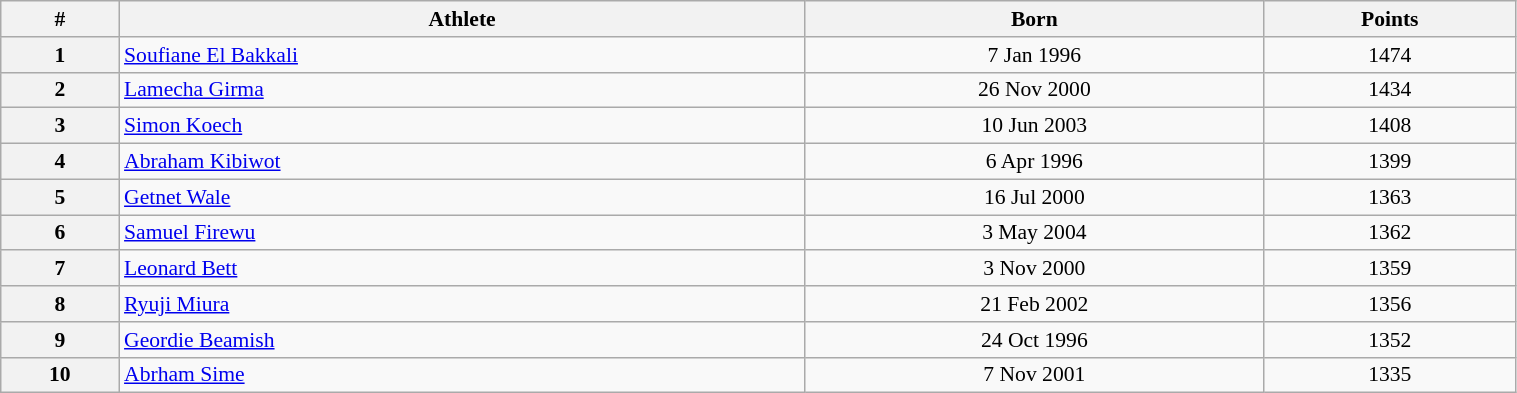<table class="wikitable" width=80% style="font-size:90%; text-align:center;">
<tr>
<th>#</th>
<th>Athlete</th>
<th>Born</th>
<th>Points</th>
</tr>
<tr>
<th>1</th>
<td align=left> <a href='#'>Soufiane El Bakkali</a></td>
<td>7 Jan 1996</td>
<td>1474</td>
</tr>
<tr>
<th>2</th>
<td align=left> <a href='#'>Lamecha Girma</a></td>
<td>26 Nov 2000</td>
<td>1434</td>
</tr>
<tr>
<th>3</th>
<td align=left> <a href='#'>Simon Koech</a></td>
<td>10 Jun 2003</td>
<td>1408</td>
</tr>
<tr>
<th>4</th>
<td align=left> <a href='#'>Abraham Kibiwot</a></td>
<td>6 Apr 1996</td>
<td>1399</td>
</tr>
<tr>
<th>5</th>
<td align=left> <a href='#'>Getnet Wale</a></td>
<td>16 Jul 2000</td>
<td>1363</td>
</tr>
<tr>
<th>6</th>
<td align=left> <a href='#'>Samuel Firewu</a></td>
<td>3 May 2004</td>
<td>1362</td>
</tr>
<tr>
<th>7</th>
<td align=left> <a href='#'>Leonard Bett</a></td>
<td>3 Nov 2000</td>
<td>1359</td>
</tr>
<tr>
<th>8</th>
<td align=left> <a href='#'>Ryuji Miura</a></td>
<td>21 Feb 2002</td>
<td>1356</td>
</tr>
<tr>
<th>9</th>
<td align=left> <a href='#'>Geordie Beamish</a></td>
<td>24 Oct 1996</td>
<td>1352</td>
</tr>
<tr>
<th>10</th>
<td align=left> <a href='#'>Abrham Sime</a></td>
<td>7 Nov 2001</td>
<td>1335</td>
</tr>
</table>
